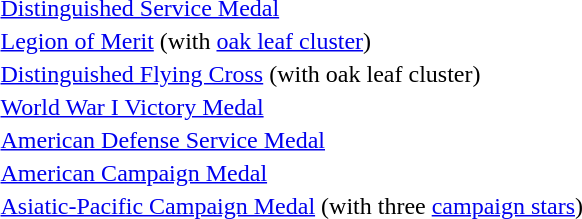<table>
<tr>
<td></td>
<td><a href='#'>Distinguished Service Medal</a></td>
</tr>
<tr>
<td></td>
<td><a href='#'>Legion of Merit</a> (with <a href='#'>oak leaf cluster</a>)</td>
</tr>
<tr>
<td></td>
<td><a href='#'>Distinguished Flying Cross</a> (with oak leaf cluster)</td>
</tr>
<tr>
<td></td>
<td><a href='#'>World War I Victory Medal</a></td>
</tr>
<tr>
<td></td>
<td><a href='#'>American Defense Service Medal</a></td>
</tr>
<tr>
<td></td>
<td><a href='#'>American Campaign Medal</a></td>
</tr>
<tr>
<td></td>
<td><a href='#'>Asiatic-Pacific Campaign Medal</a> (with three <a href='#'>campaign stars</a>)</td>
</tr>
<tr>
</tr>
</table>
